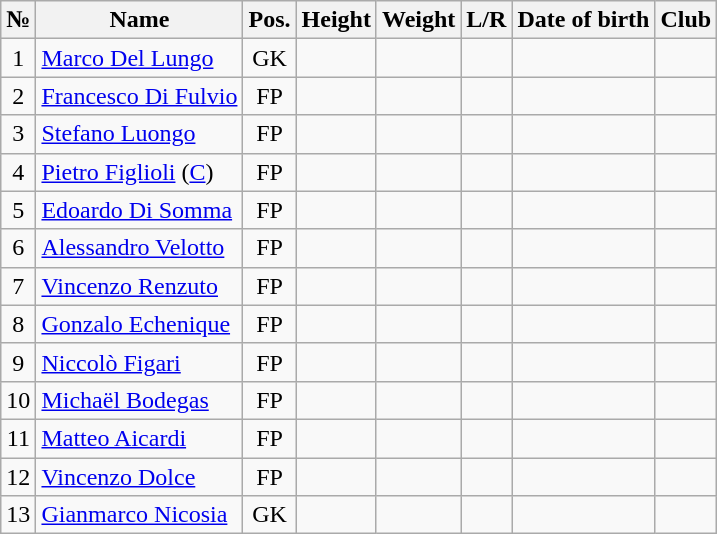<table class="wikitable sortable" text-align:center;">
<tr>
<th>№</th>
<th>Name</th>
<th>Pos.</th>
<th>Height</th>
<th>Weight</th>
<th>L/R</th>
<th>Date of birth</th>
<th>Club</th>
</tr>
<tr>
<td style="text-align:center;">1</td>
<td style="text-align:left;"><a href='#'>Marco Del Lungo</a></td>
<td style="text-align:center;">GK</td>
<td></td>
<td></td>
<td></td>
<td style="text-align:left;"></td>
<td style="text-align:left;"></td>
</tr>
<tr>
<td style="text-align:center;">2</td>
<td style="text-align:left;"><a href='#'>Francesco Di Fulvio</a></td>
<td style="text-align:center;">FP</td>
<td></td>
<td></td>
<td></td>
<td style="text-align:left;"></td>
<td style="text-align:left;"></td>
</tr>
<tr>
<td style="text-align:center;">3</td>
<td style="text-align:left;"><a href='#'>Stefano Luongo</a></td>
<td style="text-align:center;">FP</td>
<td></td>
<td></td>
<td></td>
<td style="text-align:left;"></td>
<td style="text-align:left;"></td>
</tr>
<tr>
<td style="text-align:center;">4</td>
<td style="text-align:left;"><a href='#'>Pietro Figlioli</a> (<a href='#'>C</a>)</td>
<td style="text-align:center;">FP</td>
<td></td>
<td></td>
<td></td>
<td style="text-align:left;"></td>
<td style="text-align:left;"></td>
</tr>
<tr>
<td style="text-align:center;">5</td>
<td style="text-align:left;"><a href='#'>Edoardo Di Somma</a></td>
<td style="text-align:center;">FP</td>
<td></td>
<td></td>
<td></td>
<td style="text-align:left;"></td>
<td style="text-align:left;"></td>
</tr>
<tr>
<td style="text-align:center;">6</td>
<td style="text-align:left;"><a href='#'>Alessandro Velotto</a></td>
<td style="text-align:center;">FP</td>
<td></td>
<td></td>
<td></td>
<td style="text-align:left;"></td>
<td style="text-align:left;"></td>
</tr>
<tr>
<td style="text-align:center;">7</td>
<td style="text-align:left;"><a href='#'>Vincenzo Renzuto</a></td>
<td style="text-align:center;">FP</td>
<td></td>
<td></td>
<td></td>
<td style="text-align:left;"></td>
<td style="text-align:left;"></td>
</tr>
<tr>
<td style="text-align:center;">8</td>
<td style="text-align:left;"><a href='#'>Gonzalo Echenique</a></td>
<td style="text-align:center;">FP</td>
<td></td>
<td></td>
<td></td>
<td style="text-align:left;"></td>
<td style="text-align:left;"></td>
</tr>
<tr>
<td style="text-align:center;">9</td>
<td style="text-align:left;"><a href='#'>Niccolò Figari</a></td>
<td style="text-align:center;">FP</td>
<td></td>
<td></td>
<td></td>
<td style="text-align:left;"></td>
<td style="text-align:left;"></td>
</tr>
<tr>
<td style="text-align:center;">10</td>
<td style="text-align:left;"><a href='#'>Michaël Bodegas</a></td>
<td style="text-align:center;">FP</td>
<td></td>
<td></td>
<td></td>
<td style="text-align:left;"></td>
<td style="text-align:left;"></td>
</tr>
<tr>
<td style="text-align:center;">11</td>
<td style="text-align:left;"><a href='#'>Matteo Aicardi</a></td>
<td style="text-align:center;">FP</td>
<td></td>
<td></td>
<td></td>
<td style="text-align:left;"></td>
<td style="text-align:left;"></td>
</tr>
<tr>
<td style="text-align:center;">12</td>
<td style="text-align:left;"><a href='#'>Vincenzo Dolce</a></td>
<td style="text-align:center;">FP</td>
<td></td>
<td></td>
<td></td>
<td style="text-align:left;"></td>
<td style="text-align:left;"></td>
</tr>
<tr>
<td style="text-align:center;">13</td>
<td style="text-align:left;"><a href='#'>Gianmarco Nicosia</a></td>
<td style="text-align:center;">GK</td>
<td></td>
<td></td>
<td></td>
<td style="text-align:left;"></td>
<td style="text-align:left;"></td>
</tr>
</table>
